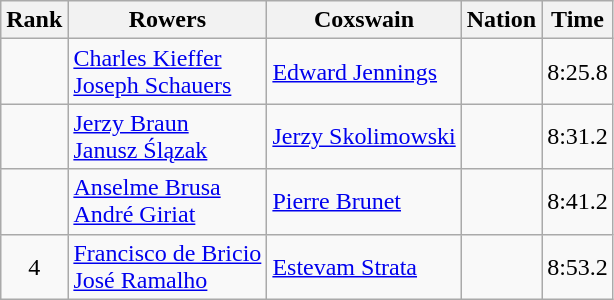<table class="wikitable sortable" style="text-align:center">
<tr>
<th>Rank</th>
<th>Rowers</th>
<th>Coxswain</th>
<th>Nation</th>
<th>Time</th>
</tr>
<tr>
<td></td>
<td align=left><a href='#'>Charles Kieffer</a><br><a href='#'>Joseph Schauers</a></td>
<td align=left><a href='#'>Edward Jennings</a></td>
<td align=left></td>
<td>8:25.8</td>
</tr>
<tr>
<td></td>
<td align=left><a href='#'>Jerzy Braun</a><br><a href='#'>Janusz Ślązak</a></td>
<td align=left><a href='#'>Jerzy Skolimowski</a></td>
<td align=left></td>
<td>8:31.2</td>
</tr>
<tr>
<td></td>
<td align=left><a href='#'>Anselme Brusa</a><br><a href='#'>André Giriat</a></td>
<td align=left><a href='#'>Pierre Brunet</a></td>
<td align=left></td>
<td>8:41.2</td>
</tr>
<tr>
<td>4</td>
<td align=left><a href='#'>Francisco de Bricio</a><br><a href='#'>José Ramalho</a></td>
<td align=left><a href='#'>Estevam Strata</a></td>
<td align=left></td>
<td>8:53.2</td>
</tr>
</table>
